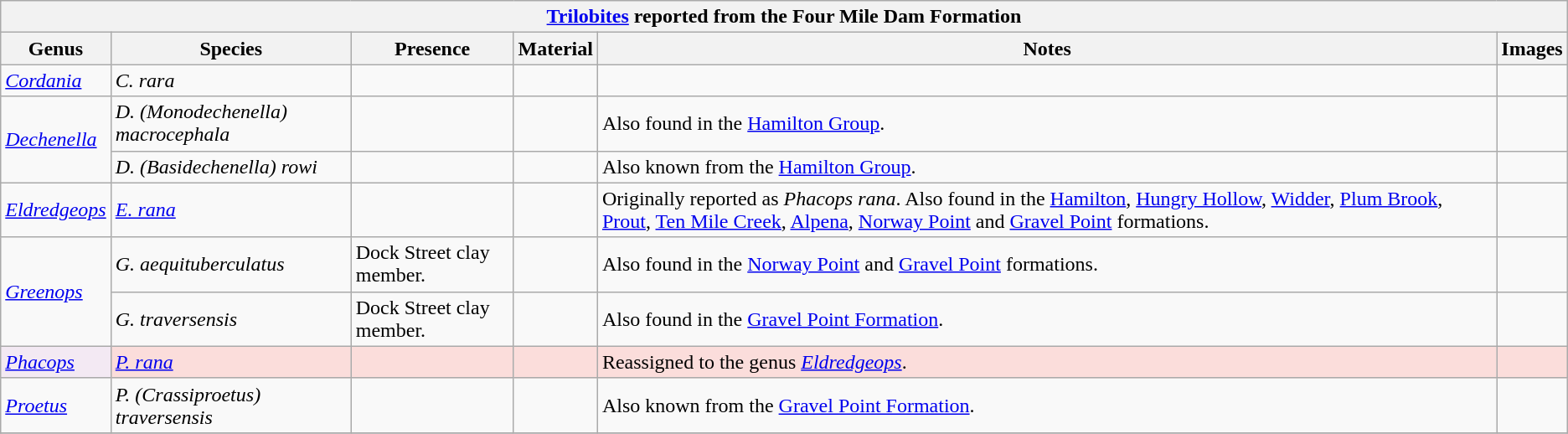<table class="wikitable" align="center">
<tr>
<th colspan="6" align="center"><strong><a href='#'>Trilobites</a> reported from the Four Mile Dam Formation</strong></th>
</tr>
<tr>
<th>Genus</th>
<th>Species</th>
<th>Presence</th>
<th><strong>Material</strong></th>
<th>Notes</th>
<th>Images</th>
</tr>
<tr>
<td><em><a href='#'>Cordania</a></em></td>
<td><em>C. rara</em></td>
<td></td>
<td></td>
<td></td>
<td></td>
</tr>
<tr>
<td rowspan="2"><em><a href='#'>Dechenella</a></em></td>
<td><em>D. (Monodechenella) macrocephala</em></td>
<td></td>
<td></td>
<td>Also found in the <a href='#'>Hamilton Group</a>.</td>
<td></td>
</tr>
<tr>
<td><em>D. (Basidechenella) rowi</em></td>
<td></td>
<td></td>
<td>Also known from the <a href='#'>Hamilton Group</a>.</td>
<td></td>
</tr>
<tr>
<td><em><a href='#'>Eldredgeops</a></em></td>
<td><em><a href='#'>E. rana</a></em></td>
<td></td>
<td></td>
<td>Originally reported as <em>Phacops rana</em>. Also found in the <a href='#'>Hamilton</a>, <a href='#'>Hungry Hollow</a>, <a href='#'>Widder</a>, <a href='#'>Plum Brook</a>, <a href='#'>Prout</a>, <a href='#'>Ten Mile Creek</a>, <a href='#'>Alpena</a>, <a href='#'>Norway Point</a> and <a href='#'>Gravel Point</a> formations.</td>
<td></td>
</tr>
<tr>
<td rowspan=2><em><a href='#'>Greenops</a></em></td>
<td><em>G. aequituberculatus</em></td>
<td>Dock Street clay member.</td>
<td></td>
<td>Also found in the <a href='#'>Norway Point</a> and <a href='#'>Gravel Point</a> formations.</td>
<td></td>
</tr>
<tr>
<td><em>G. traversensis</em></td>
<td>Dock Street clay member.</td>
<td></td>
<td>Also found in the <a href='#'>Gravel Point Formation</a>.</td>
<td></td>
</tr>
<tr>
<td style="background:#f3e9f3;"><em><a href='#'>Phacops</a></em></td>
<td style="background:#fbdddb;"><em><a href='#'>P. rana</a></em></td>
<td style="background:#fbdddb;"></td>
<td style="background:#fbdddb;"></td>
<td style="background:#fbdddb;">Reassigned to the genus <em><a href='#'>Eldredgeops</a></em>.</td>
<td style="background:#fbdddb;"></td>
</tr>
<tr>
<td><em><a href='#'>Proetus</a></em></td>
<td><em>P. (Crassiproetus) traversensis</em></td>
<td></td>
<td></td>
<td>Also known from the <a href='#'>Gravel Point Formation</a>.</td>
<td></td>
</tr>
<tr>
</tr>
</table>
